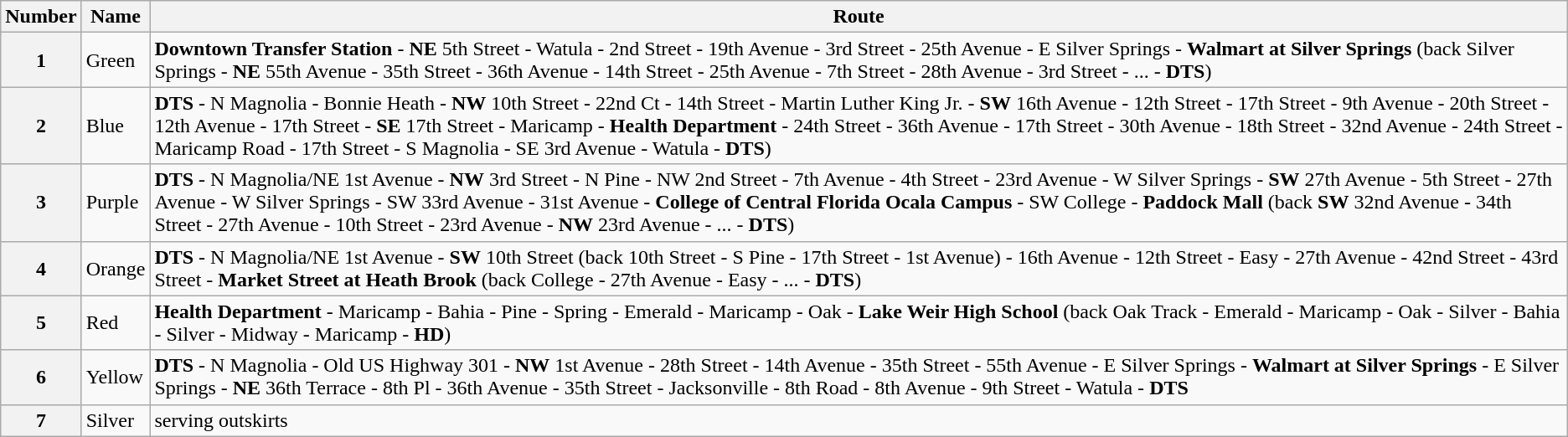<table class="wikitable">
<tr>
<th>Number</th>
<th>Name</th>
<th>Route</th>
</tr>
<tr>
<th>1</th>
<td>Green</td>
<td><strong>Downtown Transfer Station</strong> - <strong>NE</strong> 5th Street - Watula - 2nd Street - 19th Avenue - 3rd Street - 25th Avenue - E Silver Springs - <strong>Walmart at Silver Springs</strong> (back Silver Springs - <strong>NE</strong> 55th Avenue - 35th Street - 36th Avenue - 14th Street - 25th Avenue - 7th Street - 28th Avenue - 3rd Street - ... - <strong>DTS</strong>)</td>
</tr>
<tr>
<th>2</th>
<td>Blue</td>
<td><strong>DTS</strong> - N Magnolia - Bonnie Heath - <strong>NW</strong> 10th Street - 22nd Ct - 14th Street - Martin Luther King Jr. - <strong>SW</strong> 16th Avenue - 12th Street - 17th Street - 9th Avenue - 20th Street - 12th Avenue - 17th Street - <strong>SE</strong> 17th Street - Maricamp - <strong>Health Department</strong> - 24th Street - 36th Avenue - 17th Street - 30th Avenue - 18th Street - 32nd Avenue - 24th Street - Maricamp Road - 17th Street - S Magnolia - SE 3rd Avenue - Watula - <strong>DTS</strong>)</td>
</tr>
<tr>
<th>3</th>
<td>Purple</td>
<td><strong>DTS</strong> - N Magnolia/NE 1st Avenue - <strong>NW</strong> 3rd Street - N Pine - NW 2nd Street - 7th Avenue - 4th Street - 23rd Avenue - W Silver Springs - <strong>SW</strong> 27th Avenue - 5th Street - 27th Avenue - W Silver Springs - SW 33rd Avenue - 31st Avenue - <strong>College of Central Florida Ocala Campus</strong> - SW College - <strong>Paddock Mall</strong> (back <strong>SW</strong> 32nd Avenue - 34th Street - 27th Avenue - 10th Street - 23rd Avenue - <strong>NW</strong> 23rd Avenue - ... - <strong>DTS</strong>)</td>
</tr>
<tr>
<th>4</th>
<td>Orange</td>
<td><strong>DTS</strong> - N Magnolia/NE 1st Avenue - <strong>SW</strong> 10th Street (back 10th Street - S Pine - 17th Street - 1st Avenue) - 16th Avenue - 12th Street - Easy - 27th Avenue - 42nd Street - 43rd Street - <strong>Market Street at Heath Brook</strong> (back College - 27th Avenue - Easy - ... - <strong>DTS</strong>)</td>
</tr>
<tr>
<th>5</th>
<td>Red</td>
<td><strong>Health Department</strong> - Maricamp - Bahia - Pine - Spring - Emerald - Maricamp - Oak - <strong>Lake Weir High School</strong> (back Oak Track - Emerald - Maricamp - Oak - Silver - Bahia - Silver - Midway - Maricamp - <strong>HD</strong>)</td>
</tr>
<tr>
<th>6</th>
<td>Yellow</td>
<td><strong>DTS</strong> - N Magnolia - Old US Highway 301 - <strong>NW</strong> 1st Avenue - 28th Street - 14th Avenue - 35th Street - 55th Avenue - E Silver Springs - <strong>Walmart at Silver Springs</strong> - E Silver Springs - <strong>NE</strong> 36th Terrace - 8th Pl - 36th Avenue - 35th Street - Jacksonville - 8th Road - 8th Avenue - 9th Street - Watula - <strong>DTS</strong></td>
</tr>
<tr>
<th>7</th>
<td>Silver</td>
<td>serving outskirts</td>
</tr>
</table>
